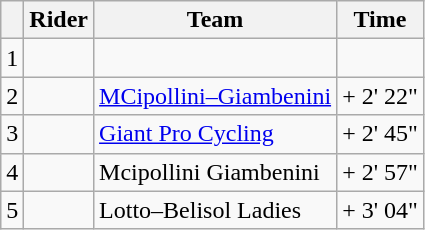<table class="wikitable">
<tr>
<th></th>
<th>Rider</th>
<th>Team</th>
<th>Time</th>
</tr>
<tr>
<td>1</td>
<td></td>
<td></td>
<td align="right"></td>
</tr>
<tr>
<td>2</td>
<td></td>
<td><a href='#'>MCipollini–Giambenini</a></td>
<td align="right">+ 2' 22"</td>
</tr>
<tr>
<td>3</td>
<td></td>
<td><a href='#'>Giant Pro Cycling</a></td>
<td align="right">+ 2' 45"</td>
</tr>
<tr>
<td>4</td>
<td></td>
<td>Mcipollini Giambenini</td>
<td align="right">+ 2' 57"</td>
</tr>
<tr>
<td>5</td>
<td></td>
<td>Lotto–Belisol Ladies</td>
<td align="right">+ 3' 04"</td>
</tr>
</table>
